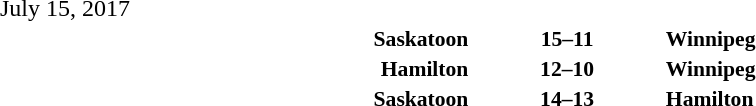<table style="width:100%;" cellspacing="1">
<tr>
<th width=25%></th>
<th width=2%></th>
<th width=6%></th>
<th width=2%></th>
<th width=25%></th>
</tr>
<tr>
<td>July 15, 2017</td>
</tr>
<tr style=font-size:90%>
<td align=right><strong>Saskatoon </strong></td>
<td></td>
<td align=center><strong>15–11</strong></td>
<td></td>
<td><strong> Winnipeg</strong></td>
<td></td>
</tr>
<tr style=font-size:90%>
<td align=right><strong>Hamilton </strong></td>
<td></td>
<td align=center><strong>12–10</strong></td>
<td></td>
<td><strong> Winnipeg</strong></td>
<td></td>
</tr>
<tr style=font-size:90%>
<td align=right><strong>Saskatoon </strong></td>
<td></td>
<td align=center><strong>14–13</strong></td>
<td></td>
<td><strong> Hamilton</strong></td>
<td></td>
</tr>
</table>
